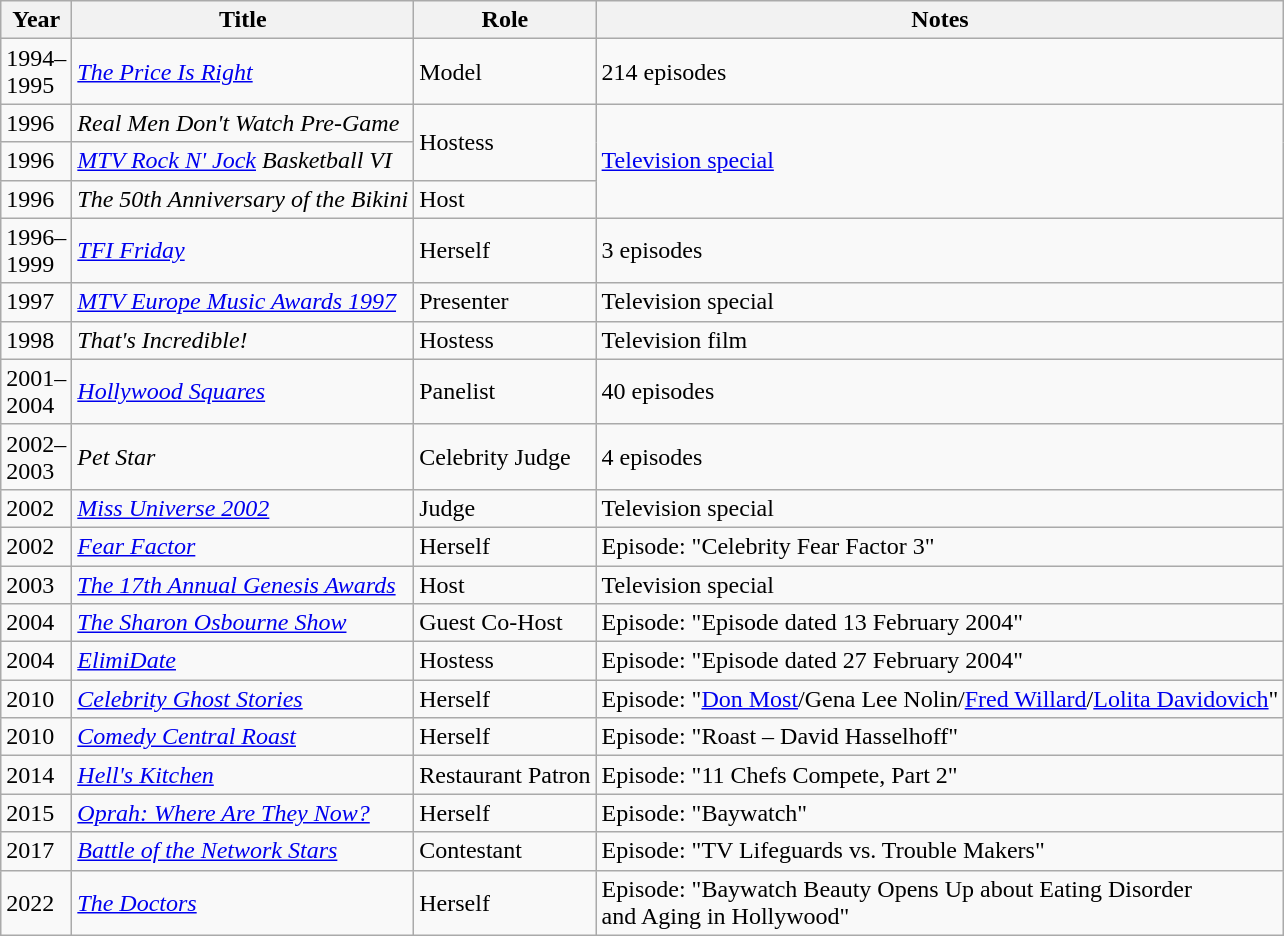<table class="wikitable">
<tr>
<th>Year</th>
<th>Title</th>
<th>Role</th>
<th>Notes</th>
</tr>
<tr>
<td>1994–<br>1995</td>
<td><em><a href='#'>The Price Is Right</a></em></td>
<td>Model</td>
<td>214 episodes</td>
</tr>
<tr>
<td>1996</td>
<td><em>Real Men Don't Watch Pre-Game</em></td>
<td rowspan="2">Hostess</td>
<td rowspan="3"><a href='#'>Television special</a></td>
</tr>
<tr>
<td>1996</td>
<td><em><a href='#'>MTV Rock N' Jock</a> Basketball VI</em></td>
</tr>
<tr>
<td>1996</td>
<td><em>The 50th Anniversary of the Bikini</em></td>
<td>Host</td>
</tr>
<tr>
<td>1996–<br>1999</td>
<td><em><a href='#'>TFI Friday</a></em></td>
<td>Herself</td>
<td>3 episodes</td>
</tr>
<tr>
<td>1997</td>
<td><em><a href='#'>MTV Europe Music Awards 1997</a></em></td>
<td>Presenter</td>
<td>Television special</td>
</tr>
<tr>
<td>1998</td>
<td><em>That's Incredible!</em></td>
<td>Hostess</td>
<td>Television film</td>
</tr>
<tr>
<td>2001–<br>2004</td>
<td><em><a href='#'>Hollywood Squares</a></em></td>
<td>Panelist</td>
<td>40 episodes</td>
</tr>
<tr>
<td>2002–<br>2003</td>
<td><em>Pet Star</em></td>
<td>Celebrity Judge</td>
<td>4 episodes</td>
</tr>
<tr>
<td>2002</td>
<td><em><a href='#'>Miss Universe 2002</a></em></td>
<td>Judge</td>
<td>Television special</td>
</tr>
<tr>
<td>2002</td>
<td><em><a href='#'>Fear Factor</a></em></td>
<td>Herself</td>
<td>Episode: "Celebrity Fear Factor 3"</td>
</tr>
<tr>
<td>2003</td>
<td><em><a href='#'>The 17th Annual Genesis Awards</a></em></td>
<td>Host</td>
<td>Television special</td>
</tr>
<tr>
<td>2004</td>
<td><em><a href='#'>The Sharon Osbourne Show</a></em></td>
<td>Guest Co-Host</td>
<td>Episode: "Episode dated 13 February 2004"</td>
</tr>
<tr>
<td>2004</td>
<td><em><a href='#'>ElimiDate</a></em></td>
<td>Hostess</td>
<td>Episode: "Episode dated 27 February 2004"</td>
</tr>
<tr>
<td>2010</td>
<td><em><a href='#'>Celebrity Ghost Stories</a></em></td>
<td>Herself</td>
<td>Episode: "<a href='#'>Don Most</a>/Gena Lee Nolin/<a href='#'>Fred Willard</a>/<a href='#'>Lolita Davidovich</a>"</td>
</tr>
<tr>
<td>2010</td>
<td><em><a href='#'>Comedy Central Roast</a></em></td>
<td>Herself</td>
<td>Episode: "Roast – David Hasselhoff"</td>
</tr>
<tr>
<td>2014</td>
<td><em><a href='#'>Hell's Kitchen</a></em></td>
<td>Restaurant Patron</td>
<td>Episode: "11 Chefs Compete, Part 2"</td>
</tr>
<tr>
<td>2015</td>
<td><em><a href='#'>Oprah: Where Are They Now?</a></em></td>
<td>Herself</td>
<td>Episode: "Baywatch"</td>
</tr>
<tr>
<td>2017</td>
<td><em><a href='#'>Battle of the Network Stars</a></em></td>
<td>Contestant</td>
<td>Episode: "TV Lifeguards vs. Trouble Makers"</td>
</tr>
<tr>
<td>2022</td>
<td><em><a href='#'>The Doctors</a></em></td>
<td>Herself</td>
<td>Episode: "Baywatch Beauty Opens Up about Eating Disorder<br>and Aging in Hollywood"</td>
</tr>
</table>
